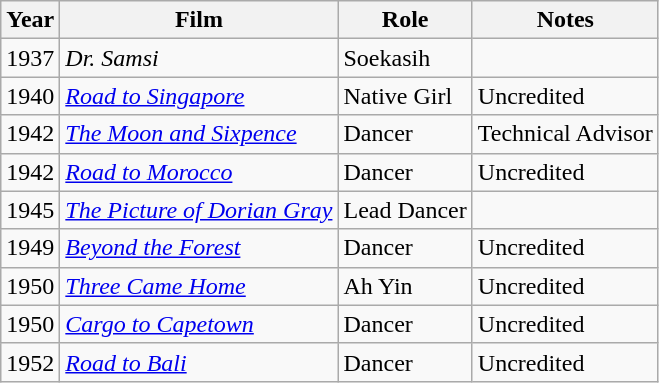<table class="wikitable">
<tr>
<th>Year</th>
<th>Film</th>
<th>Role</th>
<th>Notes</th>
</tr>
<tr>
<td>1937</td>
<td><em>Dr. Samsi</em></td>
<td>Soekasih</td>
<td></td>
</tr>
<tr>
<td>1940</td>
<td><em><a href='#'>Road to Singapore</a></em></td>
<td>Native Girl</td>
<td>Uncredited</td>
</tr>
<tr>
<td>1942</td>
<td><em><a href='#'>The Moon and Sixpence</a></em></td>
<td>Dancer</td>
<td>Technical Advisor</td>
</tr>
<tr>
<td>1942</td>
<td><em><a href='#'>Road to Morocco</a></em></td>
<td>Dancer</td>
<td>Uncredited</td>
</tr>
<tr>
<td>1945</td>
<td><em><a href='#'>The Picture of Dorian Gray</a></em></td>
<td>Lead Dancer</td>
<td></td>
</tr>
<tr>
<td>1949</td>
<td><em><a href='#'>Beyond the Forest</a></em></td>
<td>Dancer</td>
<td>Uncredited</td>
</tr>
<tr>
<td>1950</td>
<td><em><a href='#'>Three Came Home</a></em></td>
<td>Ah Yin</td>
<td>Uncredited</td>
</tr>
<tr>
<td>1950</td>
<td><em><a href='#'>Cargo to Capetown</a></em></td>
<td>Dancer</td>
<td>Uncredited</td>
</tr>
<tr>
<td>1952</td>
<td><em><a href='#'>Road to Bali</a></em></td>
<td>Dancer</td>
<td>Uncredited</td>
</tr>
</table>
